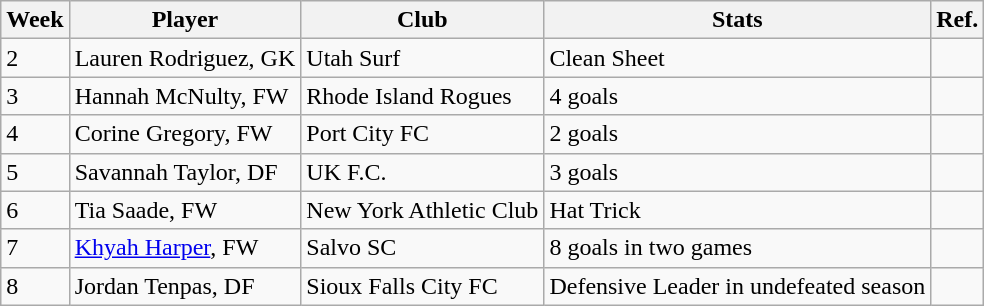<table class="wikitable">
<tr>
<th>Week</th>
<th>Player</th>
<th>Club</th>
<th>Stats</th>
<th>Ref.</th>
</tr>
<tr>
<td>2</td>
<td> Lauren Rodriguez, GK</td>
<td>Utah Surf</td>
<td>Clean Sheet</td>
<td></td>
</tr>
<tr>
<td>3</td>
<td> Hannah McNulty, FW</td>
<td>Rhode Island Rogues</td>
<td>4 goals</td>
<td></td>
</tr>
<tr>
<td>4</td>
<td> Corine Gregory, FW</td>
<td>Port City FC</td>
<td>2 goals</td>
<td></td>
</tr>
<tr>
<td>5</td>
<td> Savannah Taylor, DF</td>
<td>UK F.C.</td>
<td>3 goals</td>
<td></td>
</tr>
<tr>
<td>6</td>
<td> Tia Saade, FW</td>
<td>New York Athletic Club</td>
<td>Hat Trick</td>
<td></td>
</tr>
<tr>
<td>7</td>
<td> <a href='#'>Khyah Harper</a>, FW</td>
<td>Salvo SC</td>
<td>8 goals in two games</td>
<td></td>
</tr>
<tr>
<td>8</td>
<td> Jordan Tenpas, DF</td>
<td>Sioux Falls City FC</td>
<td>Defensive Leader in undefeated season</td>
<td></td>
</tr>
</table>
